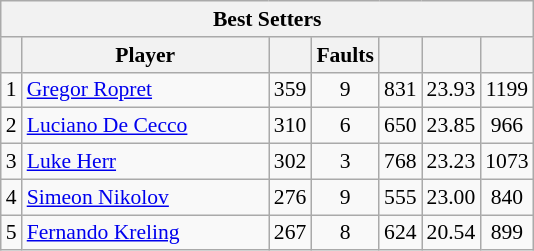<table class="wikitable sortable" style=font-size:90%>
<tr>
<th colspan=7>Best Setters</th>
</tr>
<tr>
<th></th>
<th width=158>Player</th>
<th width=20></th>
<th width=20>Faults</th>
<th width=20></th>
<th width=20></th>
<th width=20></th>
</tr>
<tr>
<td>1</td>
<td> <a href='#'>Gregor Ropret</a></td>
<td align=center>359</td>
<td align=center>9</td>
<td align=center>831</td>
<td align=center>23.93</td>
<td align=center>1199</td>
</tr>
<tr>
<td>2</td>
<td> <a href='#'>Luciano De Cecco</a></td>
<td align=center>310</td>
<td align=center>6</td>
<td align=center>650</td>
<td align=center>23.85</td>
<td align=center>966</td>
</tr>
<tr>
<td>3</td>
<td> <a href='#'>Luke Herr</a></td>
<td align=center>302</td>
<td align=center>3</td>
<td align=center>768</td>
<td align=center>23.23</td>
<td align=center>1073</td>
</tr>
<tr>
<td>4</td>
<td> <a href='#'>Simeon Nikolov</a></td>
<td align=center>276</td>
<td align=center>9</td>
<td align=center>555</td>
<td align=center>23.00</td>
<td align=center>840</td>
</tr>
<tr>
<td>5</td>
<td> <a href='#'>Fernando Kreling</a></td>
<td align=center>267</td>
<td align=center>8</td>
<td align=center>624</td>
<td align=center>20.54</td>
<td align=center>899</td>
</tr>
</table>
